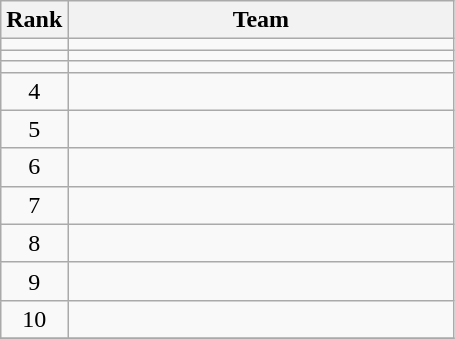<table class="wikitable" style="text-align: center;">
<tr>
<th width=>Rank</th>
<th width=250>Team</th>
</tr>
<tr>
<td></td>
<td align="left"></td>
</tr>
<tr>
<td></td>
<td align="left"></td>
</tr>
<tr>
<td></td>
<td align="left"></td>
</tr>
<tr>
<td>4</td>
<td align="left"></td>
</tr>
<tr>
<td>5</td>
<td align="left"></td>
</tr>
<tr>
<td>6</td>
<td align="left"></td>
</tr>
<tr>
<td>7</td>
<td align="left"></td>
</tr>
<tr>
<td>8</td>
<td align="left"></td>
</tr>
<tr>
<td>9</td>
<td align="left"></td>
</tr>
<tr>
<td>10</td>
<td align="left"></td>
</tr>
<tr>
</tr>
</table>
